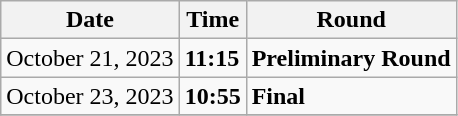<table class="wikitable">
<tr>
<th>Date</th>
<th>Time</th>
<th>Round</th>
</tr>
<tr>
<td>October 21, 2023</td>
<td><strong>11:15</strong></td>
<td><strong>Preliminary Round</strong></td>
</tr>
<tr>
<td>October 23, 2023</td>
<td><strong>10:55</strong></td>
<td><strong>Final</strong></td>
</tr>
<tr>
</tr>
</table>
